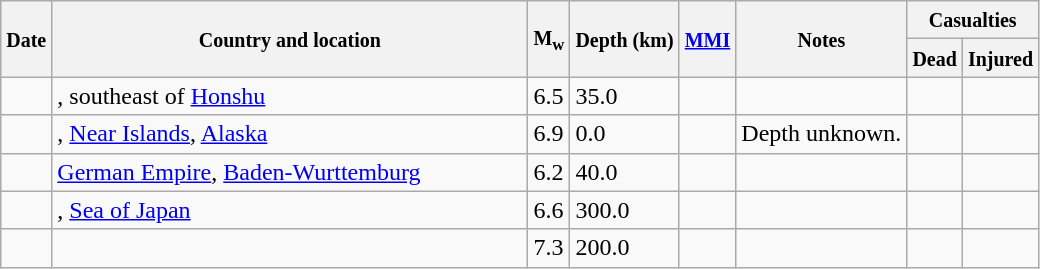<table class="wikitable sortable sort-under" style="border:1px black; margin-left:1em;">
<tr>
<th rowspan="2"><small>Date</small></th>
<th rowspan="2" style="width: 310px"><small>Country and location</small></th>
<th rowspan="2"><small>M<sub>w</sub></small></th>
<th rowspan="2"><small>Depth (km)</small></th>
<th rowspan="2"><small><a href='#'>MMI</a></small></th>
<th rowspan="2" class="unsortable"><small>Notes</small></th>
<th colspan="2"><small>Casualties</small></th>
</tr>
<tr>
<th><small>Dead</small></th>
<th><small>Injured</small></th>
</tr>
<tr>
<td></td>
<td>, southeast of <a href='#'>Honshu</a></td>
<td>6.5</td>
<td>35.0</td>
<td></td>
<td></td>
<td></td>
<td></td>
</tr>
<tr>
<td></td>
<td>, <a href='#'>Near Islands</a>, <a href='#'>Alaska</a></td>
<td>6.9</td>
<td>0.0</td>
<td></td>
<td>Depth unknown.</td>
<td></td>
<td></td>
</tr>
<tr>
<td></td>
<td> <a href='#'>German Empire</a>, <a href='#'>Baden-Wurttemburg</a></td>
<td>6.2</td>
<td>40.0</td>
<td></td>
<td></td>
<td></td>
<td></td>
</tr>
<tr>
<td></td>
<td>, <a href='#'>Sea of Japan</a></td>
<td>6.6</td>
<td>300.0</td>
<td></td>
<td></td>
<td></td>
<td></td>
</tr>
<tr>
<td></td>
<td></td>
<td>7.3</td>
<td>200.0</td>
<td></td>
<td></td>
<td></td>
<td></td>
</tr>
</table>
